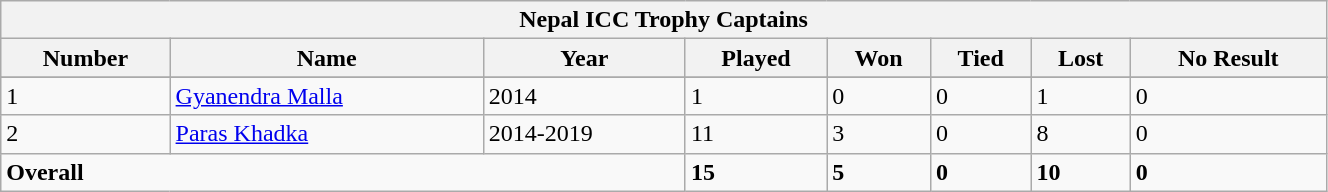<table class="wikitable" width="70%">
<tr>
<th bgcolor="#efefef" colspan=9>Nepal ICC Trophy Captains</th>
</tr>
<tr bgcolor="#efefef">
<th>Number</th>
<th>Name</th>
<th>Year</th>
<th>Played</th>
<th>Won</th>
<th>Tied</th>
<th>Lost</th>
<th>No Result</th>
</tr>
<tr>
</tr>
<tr>
<td>1</td>
<td><a href='#'>Gyanendra Malla</a></td>
<td>2014</td>
<td>1</td>
<td>0</td>
<td>0</td>
<td>1</td>
<td>0</td>
</tr>
<tr>
<td>2</td>
<td><a href='#'>Paras Khadka</a></td>
<td>2014-2019</td>
<td>11</td>
<td>3</td>
<td>0</td>
<td>8</td>
<td>0</td>
</tr>
<tr>
<td colspan=3><strong>Overall</strong></td>
<td><strong>15</strong></td>
<td><strong>5</strong></td>
<td><strong>0</strong></td>
<td><strong>10</strong></td>
<td><strong>0<em></td>
</tr>
</table>
